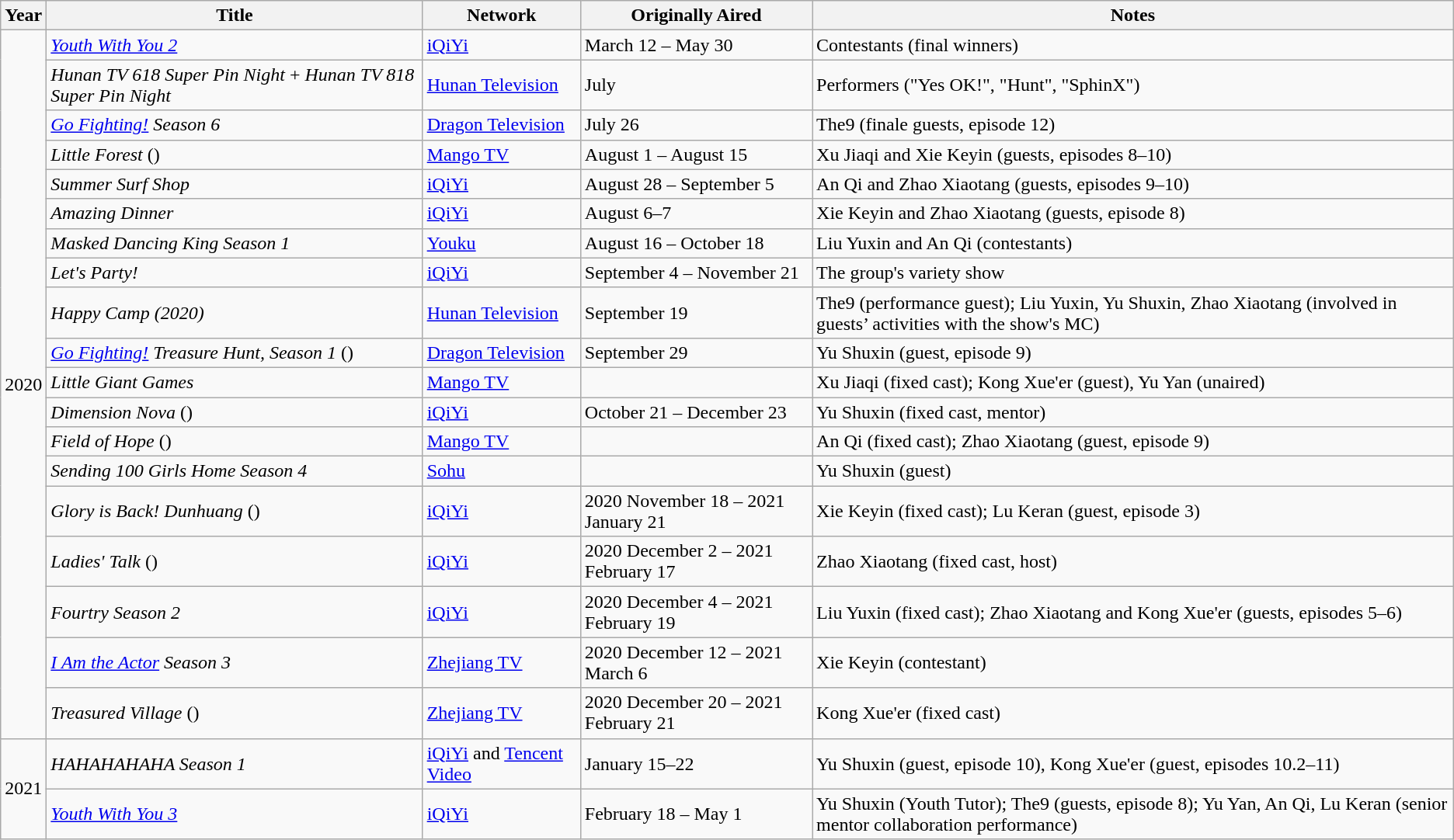<table class="wikitable">
<tr>
<th>Year</th>
<th>Title</th>
<th>Network</th>
<th>Originally Aired</th>
<th>Notes</th>
</tr>
<tr>
<td rowspan="19">2020</td>
<td><a href='#'><em>Youth With You 2</em></a></td>
<td><a href='#'>iQiYi</a></td>
<td>March 12 – May 30</td>
<td>Contestants (final winners)</td>
</tr>
<tr>
<td><em>Hunan TV 618 Super Pin Night</em> + <em>Hunan TV 818 Super Pin Night</em></td>
<td><a href='#'>Hunan Television</a></td>
<td>July</td>
<td>Performers ("Yes OK!", "Hunt", "SphinX")</td>
</tr>
<tr>
<td><em><a href='#'>Go Fighting!</a> Season 6</em></td>
<td><a href='#'>Dragon Television</a></td>
<td>July 26</td>
<td>The9 (finale guests, episode 12)</td>
</tr>
<tr>
<td><em>Little Forest</em> ()</td>
<td><a href='#'>Mango TV</a></td>
<td>August 1 – August 15</td>
<td>Xu Jiaqi and Xie Keyin (guests, episodes 8–10)</td>
</tr>
<tr>
<td><em>Summer Surf Shop</em></td>
<td><a href='#'>iQiYi</a></td>
<td>August 28 – September 5</td>
<td>An Qi and Zhao Xiaotang (guests, episodes 9–10)</td>
</tr>
<tr>
<td><em>Amazing Dinner</em></td>
<td><a href='#'>iQiYi</a></td>
<td>August 6–7</td>
<td>Xie Keyin and Zhao Xiaotang (guests, episode 8)</td>
</tr>
<tr>
<td><em>Masked Dancing King Season 1</em></td>
<td><a href='#'>Youku</a></td>
<td>August 16 – October 18</td>
<td>Liu Yuxin and An Qi (contestants)</td>
</tr>
<tr>
<td><em>Let's Party!</em></td>
<td><a href='#'>iQiYi</a></td>
<td>September 4 – November 21</td>
<td>The group's variety show</td>
</tr>
<tr>
<td><em>Happy Camp (2020)</em></td>
<td><a href='#'>Hunan Television</a></td>
<td>September 19</td>
<td>The9 (performance guest); Liu Yuxin, Yu Shuxin, Zhao Xiaotang (involved in guests’ activities with the show's MC)</td>
</tr>
<tr>
<td><em><a href='#'>Go Fighting!</a> Treasure Hunt, Season 1</em> ()</td>
<td><a href='#'>Dragon Television</a></td>
<td>September 29</td>
<td>Yu Shuxin (guest, episode 9)</td>
</tr>
<tr>
<td><em>Little Giant Games</em></td>
<td><a href='#'>Mango TV</a></td>
<td></td>
<td>Xu Jiaqi (fixed cast); Kong Xue'er (guest), Yu Yan (unaired)</td>
</tr>
<tr>
<td><em>Dimension Nova</em> ()</td>
<td><a href='#'>iQiYi</a></td>
<td>October 21 – December 23</td>
<td>Yu Shuxin (fixed cast, mentor)</td>
</tr>
<tr>
<td><em>Field of Hope</em> ()</td>
<td><a href='#'>Mango TV</a></td>
<td></td>
<td>An Qi (fixed cast); Zhao Xiaotang (guest, episode 9)</td>
</tr>
<tr>
<td><em>Sending 100 Girls Home Season 4</em></td>
<td><a href='#'>Sohu</a></td>
<td></td>
<td>Yu Shuxin (guest)</td>
</tr>
<tr>
<td><em>Glory is Back! Dunhuang</em> ()</td>
<td><a href='#'>iQiYi</a></td>
<td>2020 November 18 – 2021 January 21</td>
<td>Xie Keyin (fixed cast); Lu Keran (guest, episode 3)</td>
</tr>
<tr>
<td><em>Ladies' Talk</em> ()</td>
<td><a href='#'>iQiYi</a></td>
<td>2020 December 2 – 2021 February 17</td>
<td>Zhao Xiaotang (fixed cast, host)</td>
</tr>
<tr>
<td><em>Fourtry Season 2</em></td>
<td><a href='#'>iQiYi</a></td>
<td>2020 December 4 – 2021 February 19</td>
<td>Liu Yuxin (fixed cast); Zhao Xiaotang and Kong Xue'er (guests, episodes 5–6)</td>
</tr>
<tr>
<td><em><a href='#'>I Am the Actor</a> Season 3</em></td>
<td><a href='#'>Zhejiang TV</a></td>
<td>2020 December 12 – 2021 March 6</td>
<td>Xie Keyin (contestant)</td>
</tr>
<tr>
<td><em>Treasured Village</em> ()</td>
<td><a href='#'>Zhejiang TV</a></td>
<td>2020 December 20 – 2021 February 21</td>
<td>Kong Xue'er (fixed cast)</td>
</tr>
<tr>
<td rowspan="2">2021</td>
<td><em>HAHAHAHAHA Season 1</em></td>
<td><a href='#'>iQiYi</a> and <a href='#'>Tencent Video</a></td>
<td>January 15–22</td>
<td>Yu Shuxin (guest, episode 10), Kong Xue'er (guest, episodes 10.2–11)</td>
</tr>
<tr>
<td><em><a href='#'>Youth With You 3</a></em></td>
<td><a href='#'>iQiYi</a></td>
<td>February 18 – May 1</td>
<td>Yu Shuxin (Youth Tutor); The9 (guests, episode 8); Yu Yan, An Qi, Lu Keran (senior mentor collaboration performance)</td>
</tr>
</table>
